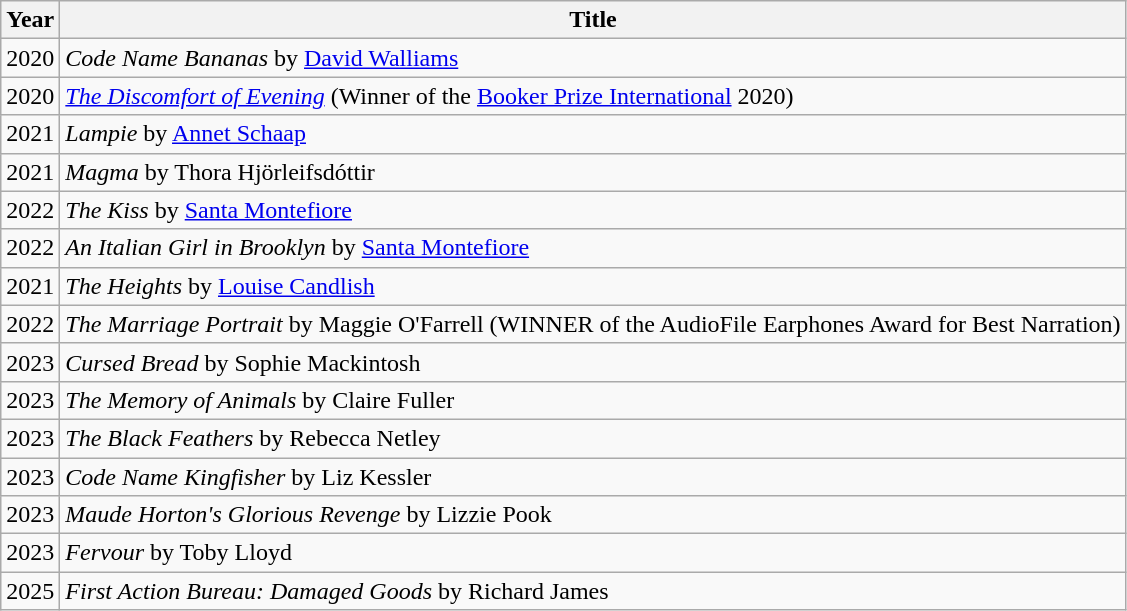<table class="wikitable sortable">
<tr>
<th>Year</th>
<th>Title</th>
</tr>
<tr>
<td>2020</td>
<td><em>Code Name Bananas</em> by <a href='#'>David Walliams</a></td>
</tr>
<tr>
<td>2020</td>
<td><em><a href='#'>The Discomfort of Evening</a></em> (Winner of the <a href='#'>Booker Prize International</a> 2020)</td>
</tr>
<tr>
<td>2021</td>
<td><em>Lampie</em> by <a href='#'>Annet Schaap</a></td>
</tr>
<tr>
<td>2021</td>
<td><em>Magma</em> by Thora Hjörleifsdóttir</td>
</tr>
<tr>
<td>2022</td>
<td><em>The Kiss</em> by <a href='#'>Santa Montefiore</a></td>
</tr>
<tr>
<td>2022</td>
<td><em>An Italian Girl in Brooklyn</em> by <a href='#'>Santa Montefiore</a></td>
</tr>
<tr>
<td>2021</td>
<td><em>The Heights</em> by <a href='#'>Louise Candlish</a></td>
</tr>
<tr>
<td>2022</td>
<td><em>The Marriage Portrait</em> by Maggie O'Farrell (WINNER of the AudioFile Earphones Award for Best Narration)</td>
</tr>
<tr>
<td>2023</td>
<td><em>Cursed Bread</em> by Sophie Mackintosh</td>
</tr>
<tr>
<td>2023</td>
<td><em>The Memory of Animals</em> by Claire Fuller</td>
</tr>
<tr>
<td>2023</td>
<td><em>The Black Feathers</em> by Rebecca Netley</td>
</tr>
<tr>
<td>2023</td>
<td><em>Code Name Kingfisher</em> by Liz Kessler</td>
</tr>
<tr>
<td>2023</td>
<td><em>Maude Horton's Glorious Revenge</em> by Lizzie Pook</td>
</tr>
<tr>
<td>2023</td>
<td><em>Fervour</em> by Toby Lloyd</td>
</tr>
<tr>
<td>2025</td>
<td><em>First Action Bureau: Damaged Goods</em> by Richard James</td>
</tr>
</table>
